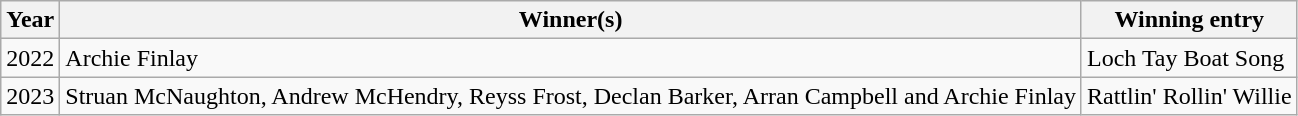<table class="wikitable">
<tr>
<th>Year</th>
<th>Winner(s)</th>
<th>Winning entry</th>
</tr>
<tr>
<td>2022</td>
<td>Archie Finlay</td>
<td>Loch Tay Boat Song</td>
</tr>
<tr>
<td>2023</td>
<td>Struan McNaughton, Andrew McHendry, Reyss Frost, Declan Barker, Arran Campbell and Archie Finlay</td>
<td>Rattlin' Rollin' Willie</td>
</tr>
</table>
